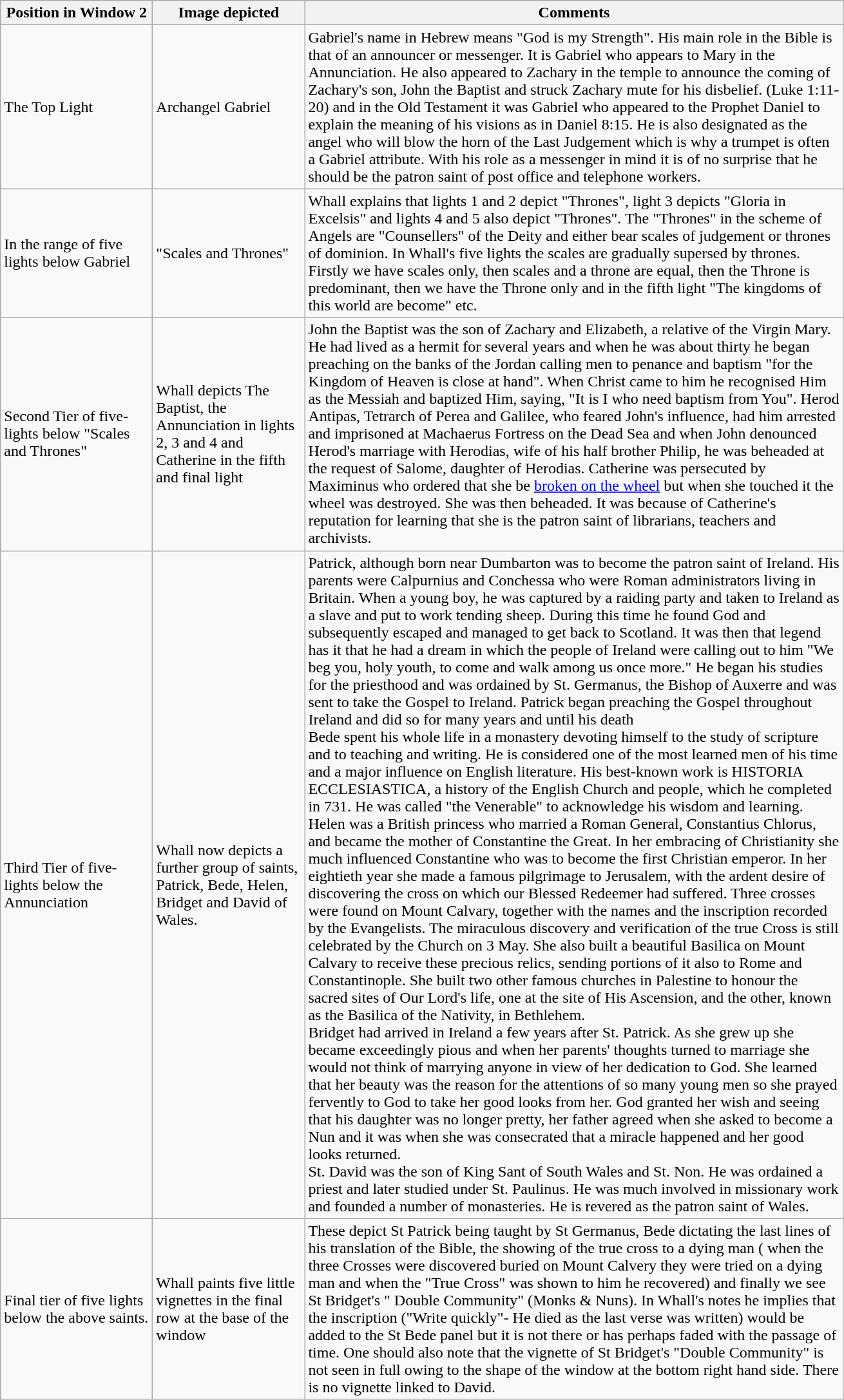<table class="wikitable">
<tr>
<th style="width:150px">Position in Window 2</th>
<th style="width:150px">Image depicted</th>
<th style="width:550px" class="unsortable">Comments</th>
</tr>
<tr>
<td>The Top Light</td>
<td>Archangel Gabriel</td>
<td>Gabriel's name in Hebrew means "God is my Strength".  His main role in the Bible is that of an announcer or messenger. It is Gabriel who appears to Mary in the Annunciation.  He also appeared to Zachary in the temple to announce the coming of Zachary's son, John the Baptist and struck Zachary mute for his disbelief. (Luke 1:11-20) and in the Old Testament it was Gabriel who appeared to the Prophet Daniel to explain the meaning of his visions as in Daniel 8:15.  He is also designated as the angel who will blow the horn of the Last Judgement which is why a trumpet is often a Gabriel attribute.  With his role as a messenger in mind it is of no surprise that he should be the patron saint of post office and telephone workers.</td>
</tr>
<tr>
<td>In the range of five lights below Gabriel</td>
<td>"Scales and Thrones"</td>
<td>Whall explains that lights 1 and 2 depict "Thrones", light 3 depicts "Gloria in Excelsis" and lights 4 and 5 also depict  "Thrones". The "Thrones" in the scheme of Angels are "Counsellers" of the Deity and either bear scales of judgement or thrones of dominion.  In Whall's five lights the scales are gradually supersed by thrones. Firstly we have scales only, then scales and a throne are equal, then the Throne is predominant, then we have the Throne only and in the fifth light "The kingdoms of this world are become" etc.</td>
</tr>
<tr>
<td>Second Tier of five-lights below "Scales and Thrones"</td>
<td>Whall depicts The Baptist, the Annunciation in lights 2, 3 and 4 and Catherine in the fifth and final light</td>
<td>John the Baptist was the son of Zachary and Elizabeth, a relative of the Virgin Mary. He had lived as a hermit for several years and when he was about thirty he began preaching on the banks of the Jordan calling men to penance and baptism "for the Kingdom of Heaven is close at hand".  When Christ came to him he recognised Him as the Messiah and baptized Him, saying, "It is I who need baptism from You".  Herod Antipas, Tetrarch of Perea and Galilee, who feared John's influence, had him arrested and imprisoned at Machaerus Fortress on the Dead Sea and when John denounced Herod's marriage with Herodias, wife of his half brother Philip, he was beheaded at the request of Salome, daughter of Herodias.  Catherine was persecuted by Maximinus who ordered that she be <a href='#'>broken on the wheel</a> but when she touched it the wheel was destroyed. She was then beheaded. It was because of Catherine's reputation for learning that she is the patron saint of librarians, teachers and archivists.</td>
</tr>
<tr>
<td>Third Tier of five-lights below the Annunciation</td>
<td>Whall now depicts a further group of saints, Patrick, Bede, Helen, Bridget and David of Wales.</td>
<td>Patrick, although born near Dumbarton was to become the patron saint of Ireland. His parents were Calpurnius and Conchessa who were Roman administrators living in Britain. When a young boy, he was captured by a raiding party and taken to Ireland as a slave and put to work tending sheep. During this time he found God and subsequently escaped and managed to get back to Scotland.  It was then that legend has it that he had a dream in which the people of Ireland were calling out to him "We beg you, holy youth, to come and walk among us once more." He began his studies for the priesthood and was ordained by St. Germanus, the Bishop of Auxerre and was sent to take the Gospel to Ireland. Patrick began preaching the Gospel throughout Ireland and did so for many years and until his death<br>Bede spent his whole life in a monastery devoting himself to the study of scripture and to teaching and writing. He is considered one of the most learned men of his time and a major influence on English literature. His best-known work is HISTORIA ECCLESIASTICA, a history of the English Church and people, which he completed in 731.  He was called "the Venerable" to acknowledge his wisdom and learning.<br>Helen was a British princess who married a Roman General, Constantius Chlorus, and became the mother of Constantine the Great. In her embracing of Christianity she much influenced Constantine who was to become the first Christian emperor. In her eightieth year she made a famous pilgrimage to Jerusalem, with the ardent desire of discovering the cross on which our Blessed Redeemer had suffered.  Three crosses were found on Mount Calvary, together with the names and the inscription recorded by the Evangelists. The miraculous discovery and verification of the true Cross is still celebrated by the Church on 3 May. She also built a beautiful Basilica on Mount Calvary to receive these precious relics, sending portions of it also to Rome and Constantinople.  She built two other famous churches in Palestine to honour the sacred sites of Our Lord's life, one at the site of His Ascension, and the other, known as the Basilica of the Nativity, in Bethlehem.<br>Bridget had arrived in Ireland a few years after St. Patrick. As she grew up she became exceedingly pious and when her parents' thoughts turned to marriage she would not think of marrying anyone in view of her dedication to God.  She learned that her beauty was the reason for the attentions of so many young men so she prayed fervently to God to take her good looks from her. God granted her wish and seeing that his daughter was no longer pretty, her father agreed when she asked to become a Nun and it was when she was consecrated that a miracle happened and her good looks returned.<br>St. David was the son of King Sant of South Wales and St. Non. He was ordained a priest and later studied under St. Paulinus. He was much involved in missionary work and founded a number of monasteries. He is revered as the patron saint of Wales.</td>
</tr>
<tr>
<td>Final tier of five lights below the above saints.</td>
<td>Whall paints five little vignettes in the final row at the base of the window</td>
<td>These depict St Patrick being taught by St Germanus,  Bede dictating the last lines of his translation of the Bible,  the showing of the true cross to a dying man ( when the three Crosses were discovered buried on Mount Calvery they were tried on a dying man and when the "True Cross" was shown to him he recovered) and finally we see St Bridget's " Double Community" (Monks & Nuns).  In Whall's notes he implies that the inscription  ("Write quickly"- He died as the last verse was written) would be added to the St Bede panel but it is not there or has perhaps faded with the passage of time.  One should also note that the vignette of St Bridget's "Double Community" is not seen in full owing to the shape of the window at the bottom right hand side.  There is no vignette linked to David.</td>
</tr>
</table>
